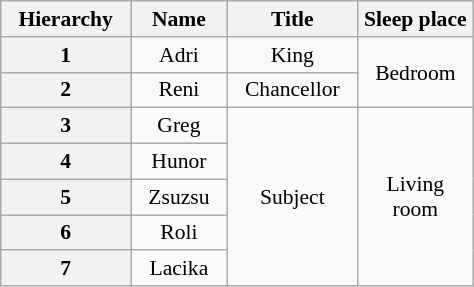<table class="wikitable" style="text-align: center; font-size:90%; width: 25%">
<tr>
<th style="width: 5%;">Hierarchy</th>
<th style="width: 5%;">Name</th>
<th style="width: 5%;">Title</th>
<th style="width: 5%;">Sleep place</th>
</tr>
<tr>
<th>1</th>
<td>Adri</td>
<td>King</td>
<td rowspan="2">Bedroom</td>
</tr>
<tr>
<th>2</th>
<td>Reni</td>
<td>Chancellor</td>
</tr>
<tr>
<th>3</th>
<td>Greg</td>
<td rowspan="5">Subject</td>
<td rowspan="5">Living room</td>
</tr>
<tr>
<th>4</th>
<td>Hunor</td>
</tr>
<tr>
<th>5</th>
<td>Zsuzsu</td>
</tr>
<tr>
<th>6</th>
<td>Roli</td>
</tr>
<tr>
<th>7</th>
<td>Lacika</td>
</tr>
</table>
